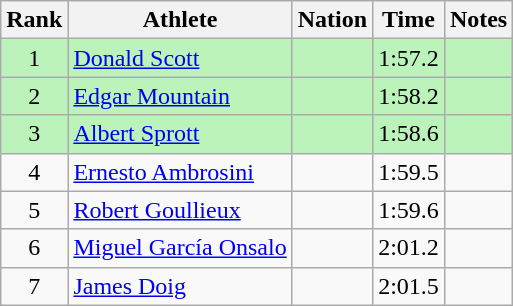<table class="wikitable sortable" style="text-align:center">
<tr>
<th>Rank</th>
<th>Athlete</th>
<th>Nation</th>
<th>Time</th>
<th>Notes</th>
</tr>
<tr bgcolor=bbf3bb>
<td>1</td>
<td align=left><a href='#'>Donald Scott</a></td>
<td align=left></td>
<td>1:57.2</td>
<td></td>
</tr>
<tr bgcolor=bbf3bb>
<td>2</td>
<td align=left><a href='#'>Edgar Mountain</a></td>
<td align=left></td>
<td>1:58.2</td>
<td></td>
</tr>
<tr bgcolor=bbf3bb>
<td>3</td>
<td align=left><a href='#'>Albert Sprott</a></td>
<td align=left></td>
<td>1:58.6</td>
<td></td>
</tr>
<tr>
<td>4</td>
<td align=left><a href='#'>Ernesto Ambrosini</a></td>
<td align=left></td>
<td>1:59.5</td>
<td></td>
</tr>
<tr>
<td>5</td>
<td align=left><a href='#'>Robert Goullieux</a></td>
<td align=left></td>
<td>1:59.6</td>
<td></td>
</tr>
<tr>
<td>6</td>
<td align=left><a href='#'>Miguel García Onsalo</a></td>
<td align=left></td>
<td>2:01.2</td>
<td></td>
</tr>
<tr>
<td>7</td>
<td align=left><a href='#'>James Doig</a></td>
<td align=left></td>
<td>2:01.5</td>
<td></td>
</tr>
</table>
